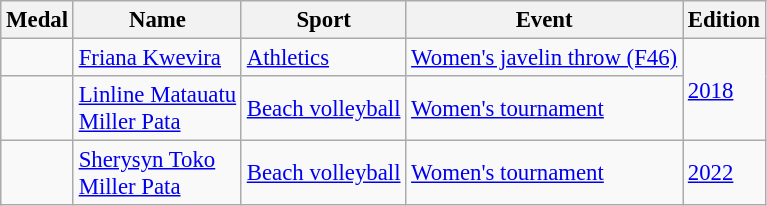<table class="wikitable sortable" style="font-size: 95%;">
<tr>
<th>Medal</th>
<th>Name</th>
<th>Sport</th>
<th>Event</th>
<th>Edition</th>
</tr>
<tr>
<td></td>
<td><a href='#'>Friana Kwevira</a></td>
<td><a href='#'>Athletics</a></td>
<td><a href='#'>Women's javelin throw (F46)</a></td>
<td rowspan=2><a href='#'>2018</a></td>
</tr>
<tr>
<td></td>
<td><a href='#'>Linline Matauatu</a><br><a href='#'>Miller Pata</a></td>
<td><a href='#'>Beach volleyball</a></td>
<td><a href='#'>Women's tournament</a></td>
</tr>
<tr>
<td></td>
<td><a href='#'>Sherysyn Toko</a><br><a href='#'>Miller Pata</a></td>
<td><a href='#'>Beach volleyball</a></td>
<td><a href='#'>Women's tournament</a></td>
<td><a href='#'>2022</a></td>
</tr>
</table>
